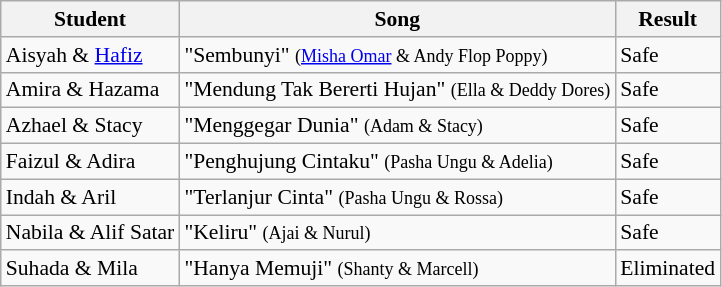<table class="wikitable" style="font-size:90%;">
<tr>
<th>Student</th>
<th>Song</th>
<th>Result</th>
</tr>
<tr>
<td>Aisyah & <a href='#'>Hafiz</a></td>
<td>"Sembunyi" <small>(<a href='#'>Misha Omar</a> & Andy Flop Poppy)</small></td>
<td>Safe</td>
</tr>
<tr>
<td>Amira & Hazama</td>
<td>"Mendung Tak Bererti Hujan" <small>(Ella & Deddy Dores)</small></td>
<td>Safe</td>
</tr>
<tr>
<td>Azhael & Stacy</td>
<td>"Menggegar Dunia" <small>(Adam & Stacy)</small></td>
<td>Safe</td>
</tr>
<tr>
<td>Faizul & Adira</td>
<td>"Penghujung Cintaku" <small>(Pasha Ungu & Adelia)</small></td>
<td>Safe</td>
</tr>
<tr>
<td>Indah & Aril</td>
<td>"Terlanjur Cinta" <small>(Pasha Ungu & Rossa)</small></td>
<td>Safe</td>
</tr>
<tr>
<td>Nabila & Alif Satar</td>
<td>"Keliru" <small>(Ajai & Nurul)</small></td>
<td>Safe</td>
</tr>
<tr>
<td>Suhada & Mila</td>
<td>"Hanya Memuji" <small>(Shanty & Marcell)</small></td>
<td>Eliminated</td>
</tr>
</table>
